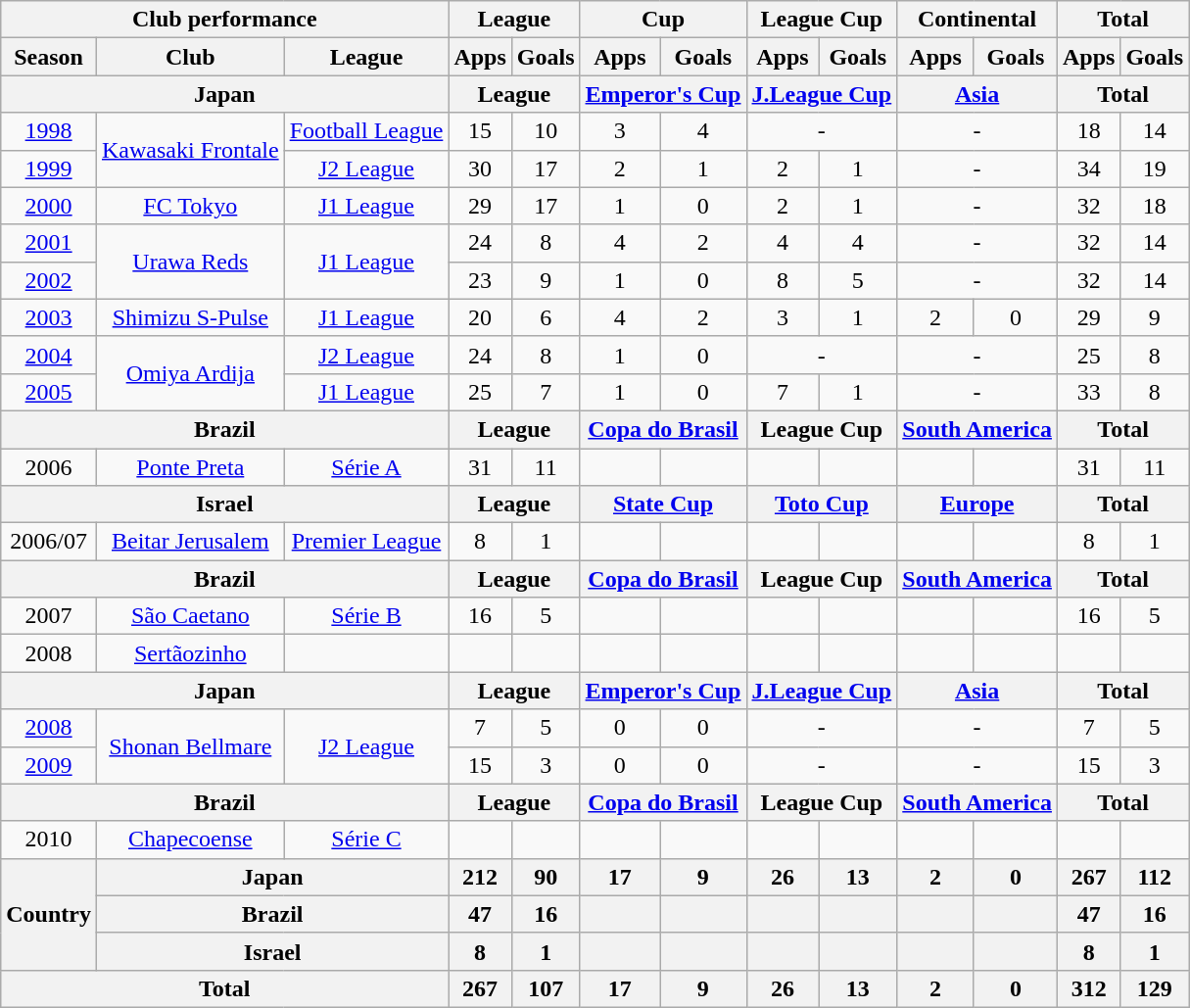<table class="wikitable" style="text-align:center;">
<tr>
<th colspan=3>Club performance</th>
<th colspan=2>League</th>
<th colspan=2>Cup</th>
<th colspan=2>League Cup</th>
<th colspan=2>Continental</th>
<th colspan=2>Total</th>
</tr>
<tr>
<th>Season</th>
<th>Club</th>
<th>League</th>
<th>Apps</th>
<th>Goals</th>
<th>Apps</th>
<th>Goals</th>
<th>Apps</th>
<th>Goals</th>
<th>Apps</th>
<th>Goals</th>
<th>Apps</th>
<th>Goals</th>
</tr>
<tr>
<th colspan=3>Japan</th>
<th colspan=2>League</th>
<th colspan=2><a href='#'>Emperor's Cup</a></th>
<th colspan=2><a href='#'>J.League Cup</a></th>
<th colspan=2><a href='#'>Asia</a></th>
<th colspan=2>Total</th>
</tr>
<tr>
<td><a href='#'>1998</a></td>
<td rowspan="2"><a href='#'>Kawasaki Frontale</a></td>
<td><a href='#'>Football League</a></td>
<td>15</td>
<td>10</td>
<td>3</td>
<td>4</td>
<td colspan="2">-</td>
<td colspan="2">-</td>
<td>18</td>
<td>14</td>
</tr>
<tr>
<td><a href='#'>1999</a></td>
<td><a href='#'>J2 League</a></td>
<td>30</td>
<td>17</td>
<td>2</td>
<td>1</td>
<td>2</td>
<td>1</td>
<td colspan="2">-</td>
<td>34</td>
<td>19</td>
</tr>
<tr>
<td><a href='#'>2000</a></td>
<td><a href='#'>FC Tokyo</a></td>
<td><a href='#'>J1 League</a></td>
<td>29</td>
<td>17</td>
<td>1</td>
<td>0</td>
<td>2</td>
<td>1</td>
<td colspan="2">-</td>
<td>32</td>
<td>18</td>
</tr>
<tr>
<td><a href='#'>2001</a></td>
<td rowspan="2"><a href='#'>Urawa Reds</a></td>
<td rowspan="2"><a href='#'>J1 League</a></td>
<td>24</td>
<td>8</td>
<td>4</td>
<td>2</td>
<td>4</td>
<td>4</td>
<td colspan="2">-</td>
<td>32</td>
<td>14</td>
</tr>
<tr>
<td><a href='#'>2002</a></td>
<td>23</td>
<td>9</td>
<td>1</td>
<td>0</td>
<td>8</td>
<td>5</td>
<td colspan="2">-</td>
<td>32</td>
<td>14</td>
</tr>
<tr>
<td><a href='#'>2003</a></td>
<td><a href='#'>Shimizu S-Pulse</a></td>
<td><a href='#'>J1 League</a></td>
<td>20</td>
<td>6</td>
<td>4</td>
<td>2</td>
<td>3</td>
<td>1</td>
<td>2</td>
<td>0</td>
<td>29</td>
<td>9</td>
</tr>
<tr>
<td><a href='#'>2004</a></td>
<td rowspan="2"><a href='#'>Omiya Ardija</a></td>
<td><a href='#'>J2 League</a></td>
<td>24</td>
<td>8</td>
<td>1</td>
<td>0</td>
<td colspan="2">-</td>
<td colspan="2">-</td>
<td>25</td>
<td>8</td>
</tr>
<tr>
<td><a href='#'>2005</a></td>
<td><a href='#'>J1 League</a></td>
<td>25</td>
<td>7</td>
<td>1</td>
<td>0</td>
<td>7</td>
<td>1</td>
<td colspan="2">-</td>
<td>33</td>
<td>8</td>
</tr>
<tr>
<th colspan=3>Brazil</th>
<th colspan=2>League</th>
<th colspan=2><a href='#'>Copa do Brasil</a></th>
<th colspan=2>League Cup</th>
<th colspan=2><a href='#'>South America</a></th>
<th colspan=2>Total</th>
</tr>
<tr>
<td>2006</td>
<td><a href='#'>Ponte Preta</a></td>
<td><a href='#'>Série A</a></td>
<td>31</td>
<td>11</td>
<td></td>
<td></td>
<td></td>
<td></td>
<td></td>
<td></td>
<td>31</td>
<td>11</td>
</tr>
<tr>
<th colspan=3>Israel</th>
<th colspan=2>League</th>
<th colspan=2><a href='#'>State Cup</a></th>
<th colspan=2><a href='#'>Toto Cup</a></th>
<th colspan=2><a href='#'>Europe</a></th>
<th colspan=2>Total</th>
</tr>
<tr>
<td>2006/07</td>
<td><a href='#'>Beitar Jerusalem</a></td>
<td><a href='#'>Premier League</a></td>
<td>8</td>
<td>1</td>
<td></td>
<td></td>
<td></td>
<td></td>
<td></td>
<td></td>
<td>8</td>
<td>1</td>
</tr>
<tr>
<th colspan=3>Brazil</th>
<th colspan=2>League</th>
<th colspan=2><a href='#'>Copa do Brasil</a></th>
<th colspan=2>League Cup</th>
<th colspan=2><a href='#'>South America</a></th>
<th colspan=2>Total</th>
</tr>
<tr>
<td>2007</td>
<td><a href='#'>São Caetano</a></td>
<td><a href='#'>Série B</a></td>
<td>16</td>
<td>5</td>
<td></td>
<td></td>
<td></td>
<td></td>
<td></td>
<td></td>
<td>16</td>
<td>5</td>
</tr>
<tr>
<td>2008</td>
<td><a href='#'>Sertãozinho</a></td>
<td></td>
<td></td>
<td></td>
<td></td>
<td></td>
<td></td>
<td></td>
<td></td>
<td></td>
<td></td>
<td></td>
</tr>
<tr>
<th colspan=3>Japan</th>
<th colspan=2>League</th>
<th colspan=2><a href='#'>Emperor's Cup</a></th>
<th colspan=2><a href='#'>J.League Cup</a></th>
<th colspan=2><a href='#'>Asia</a></th>
<th colspan=2>Total</th>
</tr>
<tr>
<td><a href='#'>2008</a></td>
<td rowspan="2"><a href='#'>Shonan Bellmare</a></td>
<td rowspan="2"><a href='#'>J2 League</a></td>
<td>7</td>
<td>5</td>
<td>0</td>
<td>0</td>
<td colspan="2">-</td>
<td colspan="2">-</td>
<td>7</td>
<td>5</td>
</tr>
<tr>
<td><a href='#'>2009</a></td>
<td>15</td>
<td>3</td>
<td>0</td>
<td>0</td>
<td colspan="2">-</td>
<td colspan="2">-</td>
<td>15</td>
<td>3</td>
</tr>
<tr>
<th colspan=3>Brazil</th>
<th colspan=2>League</th>
<th colspan=2><a href='#'>Copa do Brasil</a></th>
<th colspan=2>League Cup</th>
<th colspan=2><a href='#'>South America</a></th>
<th colspan=2>Total</th>
</tr>
<tr>
<td>2010</td>
<td><a href='#'>Chapecoense</a></td>
<td><a href='#'>Série C</a></td>
<td></td>
<td></td>
<td></td>
<td></td>
<td></td>
<td></td>
<td></td>
<td></td>
<td></td>
<td></td>
</tr>
<tr>
<th rowspan=3>Country</th>
<th colspan=2>Japan</th>
<th>212</th>
<th>90</th>
<th>17</th>
<th>9</th>
<th>26</th>
<th>13</th>
<th>2</th>
<th>0</th>
<th>267</th>
<th>112</th>
</tr>
<tr>
<th colspan=2>Brazil</th>
<th>47</th>
<th>16</th>
<th></th>
<th></th>
<th></th>
<th></th>
<th></th>
<th></th>
<th>47</th>
<th>16</th>
</tr>
<tr>
<th colspan=2>Israel</th>
<th>8</th>
<th>1</th>
<th></th>
<th></th>
<th></th>
<th></th>
<th></th>
<th></th>
<th>8</th>
<th>1</th>
</tr>
<tr>
<th colspan=3>Total</th>
<th>267</th>
<th>107</th>
<th>17</th>
<th>9</th>
<th>26</th>
<th>13</th>
<th>2</th>
<th>0</th>
<th>312</th>
<th>129</th>
</tr>
</table>
